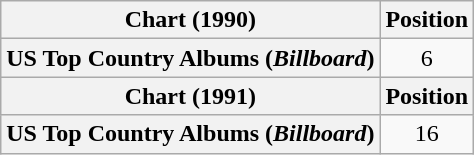<table class="wikitable plainrowheaders" style="text-align:center">
<tr>
<th scope="col">Chart (1990)</th>
<th scope="col">Position</th>
</tr>
<tr>
<th scope="row">US Top Country Albums (<em>Billboard</em>)</th>
<td>6</td>
</tr>
<tr>
<th scope="col">Chart (1991)</th>
<th scope="col">Position</th>
</tr>
<tr>
<th scope="row">US Top Country Albums (<em>Billboard</em>)</th>
<td>16</td>
</tr>
</table>
